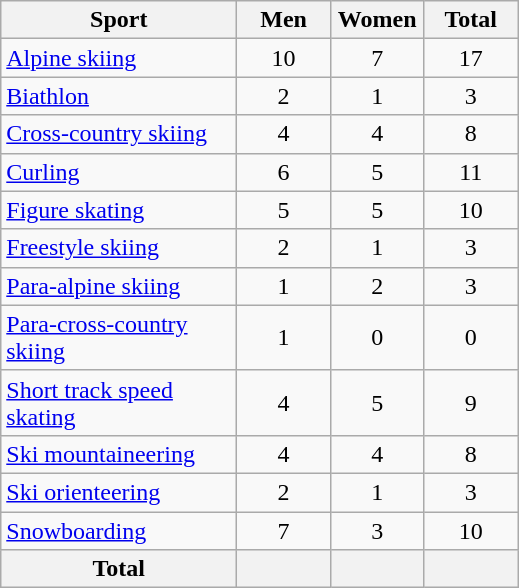<table class="wikitable sortable" style="text-align:center">
<tr>
<th width=150>Sport</th>
<th width=55>Men</th>
<th width=55>Women</th>
<th width=55>Total</th>
</tr>
<tr>
<td align=left><a href='#'>Alpine skiing</a></td>
<td>10</td>
<td>7</td>
<td>17</td>
</tr>
<tr>
<td align=left><a href='#'>Biathlon</a></td>
<td>2</td>
<td>1</td>
<td>3</td>
</tr>
<tr>
<td align=left><a href='#'>Cross-country skiing</a></td>
<td>4</td>
<td>4</td>
<td>8</td>
</tr>
<tr>
<td align=left><a href='#'>Curling</a></td>
<td>6</td>
<td>5</td>
<td>11</td>
</tr>
<tr>
<td align=left><a href='#'>Figure skating</a></td>
<td>5</td>
<td>5</td>
<td>10</td>
</tr>
<tr>
<td align=left><a href='#'>Freestyle skiing</a></td>
<td>2</td>
<td>1</td>
<td>3</td>
</tr>
<tr>
<td align=left><a href='#'>Para-alpine skiing</a></td>
<td>1</td>
<td>2</td>
<td>3</td>
</tr>
<tr>
<td align=left><a href='#'>Para-cross-country skiing</a></td>
<td>1</td>
<td>0</td>
<td>0</td>
</tr>
<tr>
<td align=left><a href='#'>Short track speed skating</a></td>
<td>4</td>
<td>5</td>
<td>9</td>
</tr>
<tr>
<td align=left><a href='#'>Ski mountaineering</a></td>
<td>4</td>
<td>4</td>
<td>8</td>
</tr>
<tr>
<td align=left><a href='#'>Ski orienteering</a></td>
<td>2</td>
<td>1</td>
<td>3</td>
</tr>
<tr>
<td align=left><a href='#'>Snowboarding</a></td>
<td>7</td>
<td>3</td>
<td>10</td>
</tr>
<tr>
<th>Total</th>
<th></th>
<th></th>
<th></th>
</tr>
</table>
